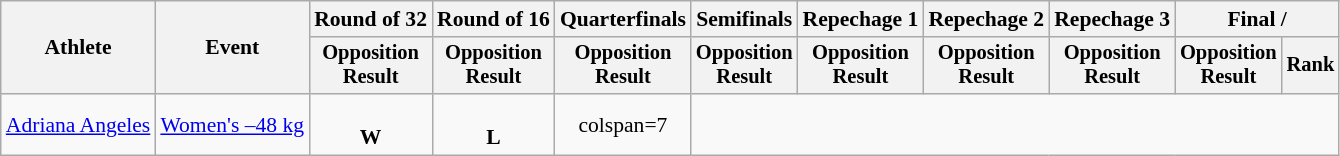<table class=wikitable style=font-size:90%;text-align:center>
<tr>
<th rowspan=2>Athlete</th>
<th rowspan=2>Event</th>
<th>Round of 32</th>
<th>Round of 16</th>
<th>Quarterfinals</th>
<th>Semifinals</th>
<th>Repechage 1</th>
<th>Repechage 2</th>
<th>Repechage 3</th>
<th colspan=2>Final / </th>
</tr>
<tr style=font-size:95%>
<th>Opposition<br>Result</th>
<th>Opposition<br>Result</th>
<th>Opposition<br>Result</th>
<th>Opposition<br>Result</th>
<th>Opposition<br>Result</th>
<th>Opposition<br>Result</th>
<th>Opposition<br>Result</th>
<th>Opposition<br>Result</th>
<th>Rank</th>
</tr>
<tr>
<td align=left><a href='#'>Adriana Angeles</a></td>
<td align=left><a href='#'>Women's –48 kg</a></td>
<td><br><strong>W</strong></td>
<td><br><strong>L</strong></td>
<td>colspan=7 </td>
</tr>
</table>
